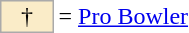<table style="margin: 0.75em 0 0 0.5em;">
<tr>
<td style="background-color:#faecc8; border:1px solid #aaaaaa; width:2em;" align=center>†</td>
<td>= <a href='#'>Pro Bowler</a></td>
</tr>
</table>
